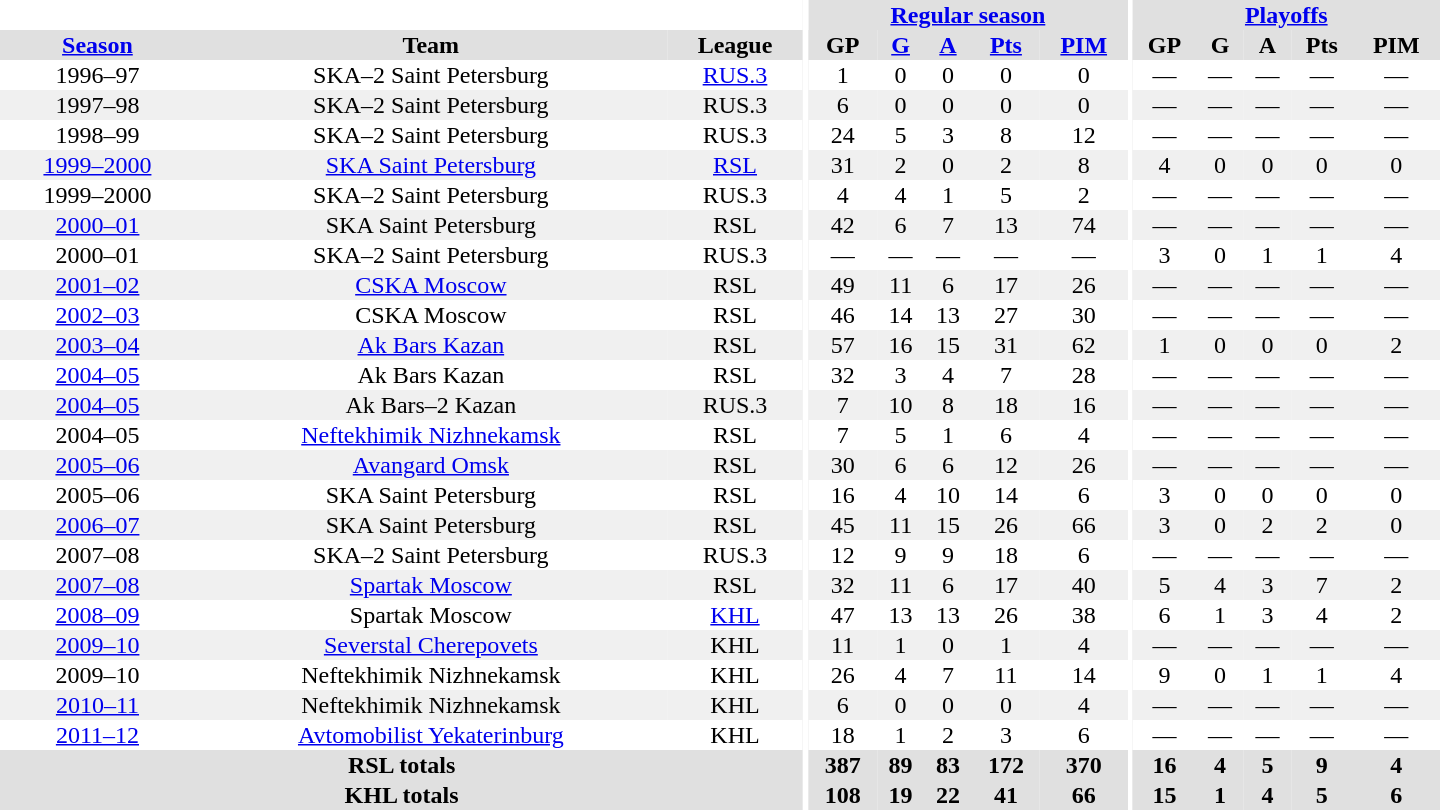<table border="0" cellpadding="1" cellspacing="0" style="text-align:center; width:60em">
<tr bgcolor="#e0e0e0">
<th colspan="3" bgcolor="#ffffff"></th>
<th rowspan="99" bgcolor="#ffffff"></th>
<th colspan="5"><a href='#'>Regular season</a></th>
<th rowspan="99" bgcolor="#ffffff"></th>
<th colspan="5"><a href='#'>Playoffs</a></th>
</tr>
<tr bgcolor="#e0e0e0">
<th><a href='#'>Season</a></th>
<th>Team</th>
<th>League</th>
<th>GP</th>
<th><a href='#'>G</a></th>
<th><a href='#'>A</a></th>
<th><a href='#'>Pts</a></th>
<th><a href='#'>PIM</a></th>
<th>GP</th>
<th>G</th>
<th>A</th>
<th>Pts</th>
<th>PIM</th>
</tr>
<tr>
<td>1996–97</td>
<td>SKA–2 Saint Petersburg</td>
<td><a href='#'>RUS.3</a></td>
<td>1</td>
<td>0</td>
<td>0</td>
<td>0</td>
<td>0</td>
<td>—</td>
<td>—</td>
<td>—</td>
<td>—</td>
<td>—</td>
</tr>
<tr bgcolor="#f0f0f0">
<td>1997–98</td>
<td>SKA–2 Saint Petersburg</td>
<td>RUS.3</td>
<td>6</td>
<td>0</td>
<td>0</td>
<td>0</td>
<td>0</td>
<td>—</td>
<td>—</td>
<td>—</td>
<td>—</td>
<td>—</td>
</tr>
<tr>
<td>1998–99</td>
<td>SKA–2 Saint Petersburg</td>
<td>RUS.3</td>
<td>24</td>
<td>5</td>
<td>3</td>
<td>8</td>
<td>12</td>
<td>—</td>
<td>—</td>
<td>—</td>
<td>—</td>
<td>—</td>
</tr>
<tr bgcolor="#f0f0f0">
<td><a href='#'>1999–2000</a></td>
<td><a href='#'>SKA Saint Petersburg</a></td>
<td><a href='#'>RSL</a></td>
<td>31</td>
<td>2</td>
<td>0</td>
<td>2</td>
<td>8</td>
<td>4</td>
<td>0</td>
<td>0</td>
<td>0</td>
<td>0</td>
</tr>
<tr>
<td>1999–2000</td>
<td>SKA–2 Saint Petersburg</td>
<td>RUS.3</td>
<td>4</td>
<td>4</td>
<td>1</td>
<td>5</td>
<td>2</td>
<td>—</td>
<td>—</td>
<td>—</td>
<td>—</td>
<td>—</td>
</tr>
<tr bgcolor="#f0f0f0">
<td><a href='#'>2000–01</a></td>
<td>SKA Saint Petersburg</td>
<td>RSL</td>
<td>42</td>
<td>6</td>
<td>7</td>
<td>13</td>
<td>74</td>
<td>—</td>
<td>—</td>
<td>—</td>
<td>—</td>
<td>—</td>
</tr>
<tr>
<td>2000–01</td>
<td>SKA–2 Saint Petersburg</td>
<td>RUS.3</td>
<td>—</td>
<td>—</td>
<td>—</td>
<td>—</td>
<td>—</td>
<td>3</td>
<td>0</td>
<td>1</td>
<td>1</td>
<td>4</td>
</tr>
<tr bgcolor="#f0f0f0">
<td><a href='#'>2001–02</a></td>
<td><a href='#'>CSKA Moscow</a></td>
<td>RSL</td>
<td>49</td>
<td>11</td>
<td>6</td>
<td>17</td>
<td>26</td>
<td>—</td>
<td>—</td>
<td>—</td>
<td>—</td>
<td>—</td>
</tr>
<tr>
<td><a href='#'>2002–03</a></td>
<td>CSKA Moscow</td>
<td>RSL</td>
<td>46</td>
<td>14</td>
<td>13</td>
<td>27</td>
<td>30</td>
<td>—</td>
<td>—</td>
<td>—</td>
<td>—</td>
<td>—</td>
</tr>
<tr bgcolor="#f0f0f0">
<td><a href='#'>2003–04</a></td>
<td><a href='#'>Ak Bars Kazan</a></td>
<td>RSL</td>
<td>57</td>
<td>16</td>
<td>15</td>
<td>31</td>
<td>62</td>
<td>1</td>
<td>0</td>
<td>0</td>
<td>0</td>
<td>2</td>
</tr>
<tr>
<td><a href='#'>2004–05</a></td>
<td>Ak Bars Kazan</td>
<td>RSL</td>
<td>32</td>
<td>3</td>
<td>4</td>
<td>7</td>
<td>28</td>
<td>—</td>
<td>—</td>
<td>—</td>
<td>—</td>
<td>—</td>
</tr>
<tr bgcolor="#f0f0f0">
<td><a href='#'>2004–05</a></td>
<td>Ak Bars–2 Kazan</td>
<td>RUS.3</td>
<td>7</td>
<td>10</td>
<td>8</td>
<td>18</td>
<td>16</td>
<td>—</td>
<td>—</td>
<td>—</td>
<td>—</td>
<td>—</td>
</tr>
<tr>
<td>2004–05</td>
<td><a href='#'>Neftekhimik Nizhnekamsk</a></td>
<td>RSL</td>
<td>7</td>
<td>5</td>
<td>1</td>
<td>6</td>
<td>4</td>
<td>—</td>
<td>—</td>
<td>—</td>
<td>—</td>
<td>—</td>
</tr>
<tr bgcolor="#f0f0f0">
<td><a href='#'>2005–06</a></td>
<td><a href='#'>Avangard Omsk</a></td>
<td>RSL</td>
<td>30</td>
<td>6</td>
<td>6</td>
<td>12</td>
<td>26</td>
<td>—</td>
<td>—</td>
<td>—</td>
<td>—</td>
<td>—</td>
</tr>
<tr>
<td>2005–06</td>
<td>SKA Saint Petersburg</td>
<td>RSL</td>
<td>16</td>
<td>4</td>
<td>10</td>
<td>14</td>
<td>6</td>
<td>3</td>
<td>0</td>
<td>0</td>
<td>0</td>
<td>0</td>
</tr>
<tr bgcolor="#f0f0f0">
<td><a href='#'>2006–07</a></td>
<td>SKA Saint Petersburg</td>
<td>RSL</td>
<td>45</td>
<td>11</td>
<td>15</td>
<td>26</td>
<td>66</td>
<td>3</td>
<td>0</td>
<td>2</td>
<td>2</td>
<td>0</td>
</tr>
<tr>
<td>2007–08</td>
<td>SKA–2 Saint Petersburg</td>
<td>RUS.3</td>
<td>12</td>
<td>9</td>
<td>9</td>
<td>18</td>
<td>6</td>
<td>—</td>
<td>—</td>
<td>—</td>
<td>—</td>
<td>—</td>
</tr>
<tr bgcolor="#f0f0f0">
<td><a href='#'>2007–08</a></td>
<td><a href='#'>Spartak Moscow</a></td>
<td>RSL</td>
<td>32</td>
<td>11</td>
<td>6</td>
<td>17</td>
<td>40</td>
<td>5</td>
<td>4</td>
<td>3</td>
<td>7</td>
<td>2</td>
</tr>
<tr>
<td><a href='#'>2008–09</a></td>
<td>Spartak Moscow</td>
<td><a href='#'>KHL</a></td>
<td>47</td>
<td>13</td>
<td>13</td>
<td>26</td>
<td>38</td>
<td>6</td>
<td>1</td>
<td>3</td>
<td>4</td>
<td>2</td>
</tr>
<tr bgcolor="#f0f0f0">
<td><a href='#'>2009–10</a></td>
<td><a href='#'>Severstal Cherepovets</a></td>
<td>KHL</td>
<td>11</td>
<td>1</td>
<td>0</td>
<td>1</td>
<td>4</td>
<td>—</td>
<td>—</td>
<td>—</td>
<td>—</td>
<td>—</td>
</tr>
<tr>
<td>2009–10</td>
<td>Neftekhimik Nizhnekamsk</td>
<td>KHL</td>
<td>26</td>
<td>4</td>
<td>7</td>
<td>11</td>
<td>14</td>
<td>9</td>
<td>0</td>
<td>1</td>
<td>1</td>
<td>4</td>
</tr>
<tr bgcolor="#f0f0f0">
<td><a href='#'>2010–11</a></td>
<td>Neftekhimik Nizhnekamsk</td>
<td>KHL</td>
<td>6</td>
<td>0</td>
<td>0</td>
<td>0</td>
<td>4</td>
<td>—</td>
<td>—</td>
<td>—</td>
<td>—</td>
<td>—</td>
</tr>
<tr>
<td><a href='#'>2011–12</a></td>
<td><a href='#'>Avtomobilist Yekaterinburg</a></td>
<td>KHL</td>
<td>18</td>
<td>1</td>
<td>2</td>
<td>3</td>
<td>6</td>
<td>—</td>
<td>—</td>
<td>—</td>
<td>—</td>
<td>—</td>
</tr>
<tr bgcolor="#e0e0e0">
<th colspan="3">RSL totals</th>
<th>387</th>
<th>89</th>
<th>83</th>
<th>172</th>
<th>370</th>
<th>16</th>
<th>4</th>
<th>5</th>
<th>9</th>
<th>4</th>
</tr>
<tr bgcolor="#e0e0e0">
<th colspan="3">KHL totals</th>
<th>108</th>
<th>19</th>
<th>22</th>
<th>41</th>
<th>66</th>
<th>15</th>
<th>1</th>
<th>4</th>
<th>5</th>
<th>6</th>
</tr>
</table>
